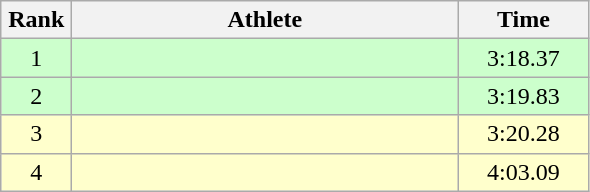<table class=wikitable style="text-align:center">
<tr>
<th width=40>Rank</th>
<th width=250>Athlete</th>
<th width=80>Time</th>
</tr>
<tr bgcolor="ccffcc">
<td>1</td>
<td align=left></td>
<td>3:18.37</td>
</tr>
<tr bgcolor="ccffcc">
<td>2</td>
<td align=left></td>
<td>3:19.83</td>
</tr>
<tr bgcolor="ffffcc">
<td>3</td>
<td align=left></td>
<td>3:20.28</td>
</tr>
<tr bgcolor="ffffcc">
<td>4</td>
<td align=left></td>
<td>4:03.09</td>
</tr>
</table>
